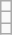<table class="wikitable">
<tr>
<td></td>
</tr>
<tr>
<td></td>
</tr>
<tr>
<td></td>
</tr>
</table>
